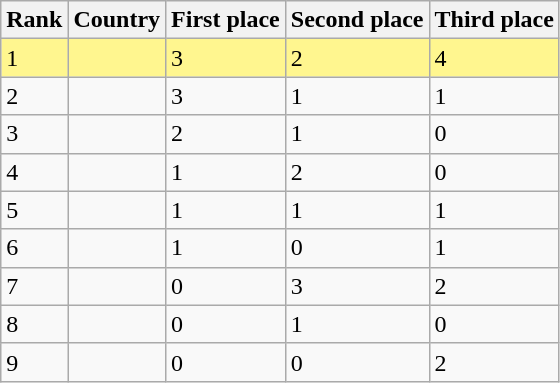<table class="wikitable">
<tr>
<th>Rank</th>
<th>Country</th>
<th>First place</th>
<th>Second place</th>
<th>Third place</th>
</tr>
<tr bgcolor="#FFF68F">
<td>1</td>
<td></td>
<td>3</td>
<td>2</td>
<td>4</td>
</tr>
<tr>
<td>2</td>
<td></td>
<td>3</td>
<td>1</td>
<td>1</td>
</tr>
<tr>
<td>3</td>
<td></td>
<td>2</td>
<td>1</td>
<td>0</td>
</tr>
<tr>
<td>4</td>
<td></td>
<td>1</td>
<td>2</td>
<td>0</td>
</tr>
<tr>
<td>5</td>
<td></td>
<td>1</td>
<td>1</td>
<td>1</td>
</tr>
<tr>
<td>6</td>
<td></td>
<td>1</td>
<td>0</td>
<td>1</td>
</tr>
<tr>
<td>7</td>
<td></td>
<td>0</td>
<td>3</td>
<td>2</td>
</tr>
<tr>
<td>8</td>
<td></td>
<td>0</td>
<td>1</td>
<td>0</td>
</tr>
<tr>
<td>9</td>
<td></td>
<td>0</td>
<td>0</td>
<td>2</td>
</tr>
</table>
